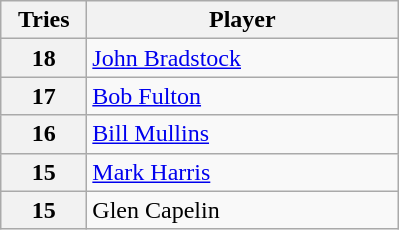<table class="wikitable" style="text-align:left;">
<tr>
<th width=50>Tries</th>
<th width=200>Player</th>
</tr>
<tr>
<th>18</th>
<td> <a href='#'>John Bradstock</a></td>
</tr>
<tr>
<th>17</th>
<td> <a href='#'>Bob Fulton</a></td>
</tr>
<tr>
<th>16</th>
<td> <a href='#'>Bill Mullins</a></td>
</tr>
<tr>
<th>15</th>
<td> <a href='#'>Mark Harris</a></td>
</tr>
<tr>
<th>15</th>
<td> Glen Capelin</td>
</tr>
</table>
